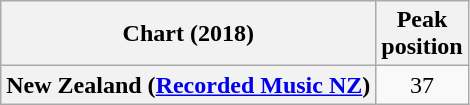<table class="wikitable plainrowheaders" style="text-align:center">
<tr>
<th scope="col">Chart (2018)</th>
<th scope="col">Peak<br> position</th>
</tr>
<tr>
<th scope="row">New Zealand (<a href='#'>Recorded Music NZ</a>)</th>
<td>37</td>
</tr>
</table>
